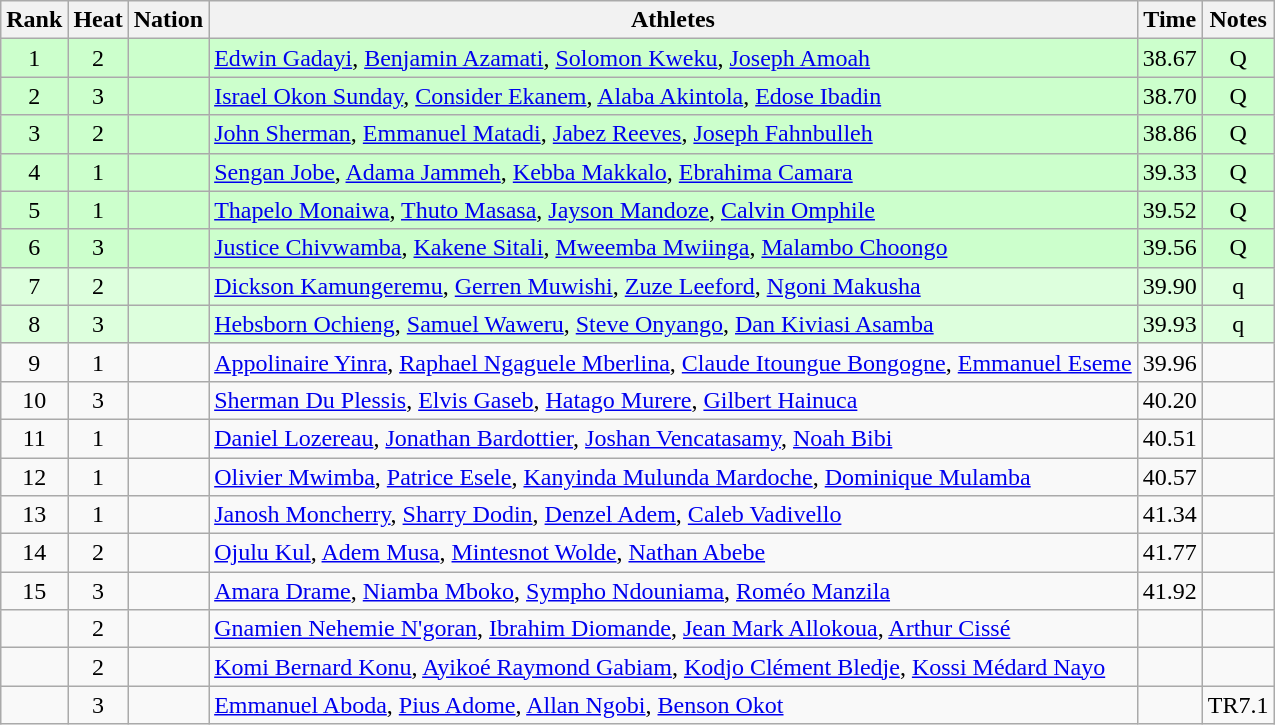<table class="wikitable sortable" style="text-align:center">
<tr>
<th>Rank</th>
<th>Heat</th>
<th>Nation</th>
<th>Athletes</th>
<th>Time</th>
<th>Notes</th>
</tr>
<tr bgcolor=ccffcc>
<td>1</td>
<td>2</td>
<td align=left></td>
<td align=left><a href='#'>Edwin Gadayi</a>, <a href='#'>Benjamin Azamati</a>, <a href='#'>Solomon Kweku</a>, <a href='#'>Joseph Amoah</a></td>
<td>38.67</td>
<td>Q</td>
</tr>
<tr bgcolor=ccffcc>
<td>2</td>
<td>3</td>
<td align=left></td>
<td align=left><a href='#'>Israel Okon Sunday</a>, <a href='#'>Consider Ekanem</a>, <a href='#'>Alaba Akintola</a>, <a href='#'>Edose Ibadin</a></td>
<td>38.70</td>
<td>Q</td>
</tr>
<tr bgcolor=ccffcc>
<td>3</td>
<td>2</td>
<td align=left></td>
<td align=left><a href='#'>John Sherman</a>, <a href='#'>Emmanuel Matadi</a>, <a href='#'>Jabez Reeves</a>, <a href='#'>Joseph Fahnbulleh</a></td>
<td>38.86</td>
<td>Q</td>
</tr>
<tr bgcolor=ccffcc>
<td>4</td>
<td>1</td>
<td align=left></td>
<td align=left><a href='#'>Sengan Jobe</a>, <a href='#'>Adama Jammeh</a>, <a href='#'>Kebba Makkalo</a>, <a href='#'>Ebrahima Camara</a></td>
<td>39.33</td>
<td>Q</td>
</tr>
<tr bgcolor=ccffcc>
<td>5</td>
<td>1</td>
<td align=left></td>
<td align=left><a href='#'>Thapelo Monaiwa</a>, <a href='#'>Thuto Masasa</a>, <a href='#'>Jayson Mandoze</a>, <a href='#'>Calvin Omphile</a></td>
<td>39.52</td>
<td>Q</td>
</tr>
<tr bgcolor=ccffcc>
<td>6</td>
<td>3</td>
<td align=left></td>
<td align=left><a href='#'>Justice Chivwamba</a>, <a href='#'>Kakene Sitali</a>, <a href='#'>Mweemba Mwiinga</a>, <a href='#'>Malambo Choongo</a></td>
<td>39.56</td>
<td>Q</td>
</tr>
<tr bgcolor=ddffdd>
<td>7</td>
<td>2</td>
<td align=left></td>
<td align=left><a href='#'>Dickson Kamungeremu</a>, <a href='#'>Gerren Muwishi</a>, <a href='#'>Zuze Leeford</a>, <a href='#'>Ngoni Makusha</a></td>
<td>39.90</td>
<td>q</td>
</tr>
<tr bgcolor=ddffdd>
<td>8</td>
<td>3</td>
<td align=left></td>
<td align=left><a href='#'>Hebsborn Ochieng</a>, <a href='#'>Samuel Waweru</a>, <a href='#'>Steve Onyango</a>, <a href='#'>Dan Kiviasi Asamba</a></td>
<td>39.93</td>
<td>q</td>
</tr>
<tr>
<td>9</td>
<td>1</td>
<td align=left></td>
<td align=left><a href='#'>Appolinaire Yinra</a>, <a href='#'>Raphael Ngaguele Mberlina</a>, <a href='#'>Claude Itoungue Bongogne</a>, <a href='#'>Emmanuel Eseme</a></td>
<td>39.96</td>
<td></td>
</tr>
<tr>
<td>10</td>
<td>3</td>
<td align=left></td>
<td align=left><a href='#'>Sherman Du Plessis</a>, <a href='#'>Elvis Gaseb</a>, <a href='#'>Hatago Murere</a>, <a href='#'>Gilbert Hainuca</a></td>
<td>40.20</td>
<td></td>
</tr>
<tr>
<td>11</td>
<td>1</td>
<td align=left></td>
<td align=left><a href='#'>Daniel Lozereau</a>, <a href='#'>Jonathan Bardottier</a>, <a href='#'>Joshan Vencatasamy</a>, <a href='#'>Noah Bibi</a></td>
<td>40.51</td>
<td></td>
</tr>
<tr>
<td>12</td>
<td>1</td>
<td align=left></td>
<td align=left><a href='#'>Olivier Mwimba</a>, <a href='#'>Patrice Esele</a>, <a href='#'>Kanyinda Mulunda Mardoche</a>, <a href='#'>Dominique Mulamba</a></td>
<td>40.57</td>
<td></td>
</tr>
<tr>
<td>13</td>
<td>1</td>
<td align=left></td>
<td align=left><a href='#'>Janosh Moncherry</a>, <a href='#'>Sharry Dodin</a>, <a href='#'>Denzel Adem</a>, <a href='#'>Caleb Vadivello</a></td>
<td>41.34</td>
<td></td>
</tr>
<tr>
<td>14</td>
<td>2</td>
<td align=left></td>
<td align=left><a href='#'>Ojulu Kul</a>, <a href='#'>Adem Musa</a>, <a href='#'>Mintesnot Wolde</a>, <a href='#'>Nathan Abebe</a></td>
<td>41.77</td>
<td></td>
</tr>
<tr>
<td>15</td>
<td>3</td>
<td align=left></td>
<td align=left><a href='#'>Amara Drame</a>, <a href='#'>Niamba Mboko</a>, <a href='#'>Sympho Ndouniama</a>, <a href='#'>Roméo Manzila</a></td>
<td>41.92</td>
<td></td>
</tr>
<tr>
<td></td>
<td>2</td>
<td align=left></td>
<td align=left><a href='#'>Gnamien Nehemie N'goran</a>, <a href='#'>Ibrahim Diomande</a>, <a href='#'>Jean Mark Allokoua</a>, <a href='#'>Arthur Cissé</a></td>
<td></td>
<td></td>
</tr>
<tr>
<td></td>
<td>2</td>
<td align=left></td>
<td align=left><a href='#'>Komi Bernard Konu</a>, <a href='#'>Ayikoé Raymond Gabiam</a>, <a href='#'>Kodjo Clément Bledje</a>, <a href='#'>Kossi Médard Nayo</a></td>
<td></td>
<td></td>
</tr>
<tr>
<td></td>
<td>3</td>
<td align=left></td>
<td align=left><a href='#'>Emmanuel Aboda</a>, <a href='#'>Pius Adome</a>, <a href='#'>Allan Ngobi</a>, <a href='#'>Benson Okot</a></td>
<td></td>
<td>TR7.1</td>
</tr>
</table>
